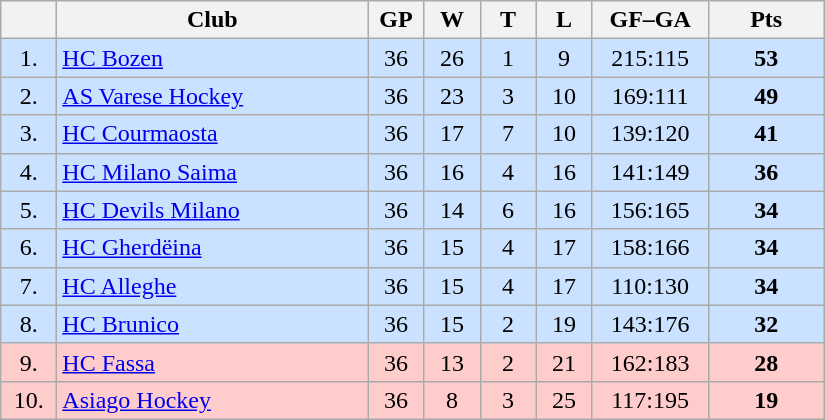<table class="wikitable">
<tr>
<th width="30"></th>
<th width="200">Club</th>
<th width="30">GP</th>
<th width="30">W</th>
<th width="30">T</th>
<th width="30">L</th>
<th width="70">GF–GA</th>
<th width="70">Pts</th>
</tr>
<tr bgcolor="#CAE1FF" align="center">
<td>1.</td>
<td align="left"><a href='#'>HC Bozen</a></td>
<td>36</td>
<td>26</td>
<td>1</td>
<td>9</td>
<td>215:115</td>
<td><strong>53</strong></td>
</tr>
<tr bgcolor="#CAE1FF" align="center">
<td>2.</td>
<td align="left"><a href='#'>AS Varese Hockey</a></td>
<td>36</td>
<td>23</td>
<td>3</td>
<td>10</td>
<td>169:111</td>
<td><strong>49</strong></td>
</tr>
<tr bgcolor="#CAE1FF" align="center">
<td>3.</td>
<td align="left"><a href='#'>HC Courmaosta</a></td>
<td>36</td>
<td>17</td>
<td>7</td>
<td>10</td>
<td>139:120</td>
<td><strong>41</strong></td>
</tr>
<tr bgcolor="#CAE1FF" align="center">
<td>4.</td>
<td align="left"><a href='#'>HC Milano Saima</a></td>
<td>36</td>
<td>16</td>
<td>4</td>
<td>16</td>
<td>141:149</td>
<td><strong>36</strong></td>
</tr>
<tr bgcolor="#CAE1FF" align="center">
<td>5.</td>
<td align="left"><a href='#'>HC Devils Milano</a></td>
<td>36</td>
<td>14</td>
<td>6</td>
<td>16</td>
<td>156:165</td>
<td><strong>34</strong></td>
</tr>
<tr bgcolor="#CAE1FF" align="center">
<td>6.</td>
<td align="left"><a href='#'>HC Gherdëina</a></td>
<td>36</td>
<td>15</td>
<td>4</td>
<td>17</td>
<td>158:166</td>
<td><strong>34</strong></td>
</tr>
<tr bgcolor="#CAE1FF" align="center">
<td>7.</td>
<td align="left"><a href='#'>HC Alleghe</a></td>
<td>36</td>
<td>15</td>
<td>4</td>
<td>17</td>
<td>110:130</td>
<td><strong>34</strong></td>
</tr>
<tr bgcolor="#CAE1FF" align="center">
<td>8.</td>
<td align="left"><a href='#'>HC Brunico</a></td>
<td>36</td>
<td>15</td>
<td>2</td>
<td>19</td>
<td>143:176</td>
<td><strong>32</strong></td>
</tr>
<tr bgcolor="#FFCCCC" align="center">
<td>9.</td>
<td align="left"><a href='#'>HC Fassa</a></td>
<td>36</td>
<td>13</td>
<td>2</td>
<td>21</td>
<td>162:183</td>
<td><strong>28</strong></td>
</tr>
<tr bgcolor="#FFCCCC" align="center">
<td>10.</td>
<td align="left"><a href='#'>Asiago Hockey</a></td>
<td>36</td>
<td>8</td>
<td>3</td>
<td>25</td>
<td>117:195</td>
<td><strong>19</strong></td>
</tr>
</table>
